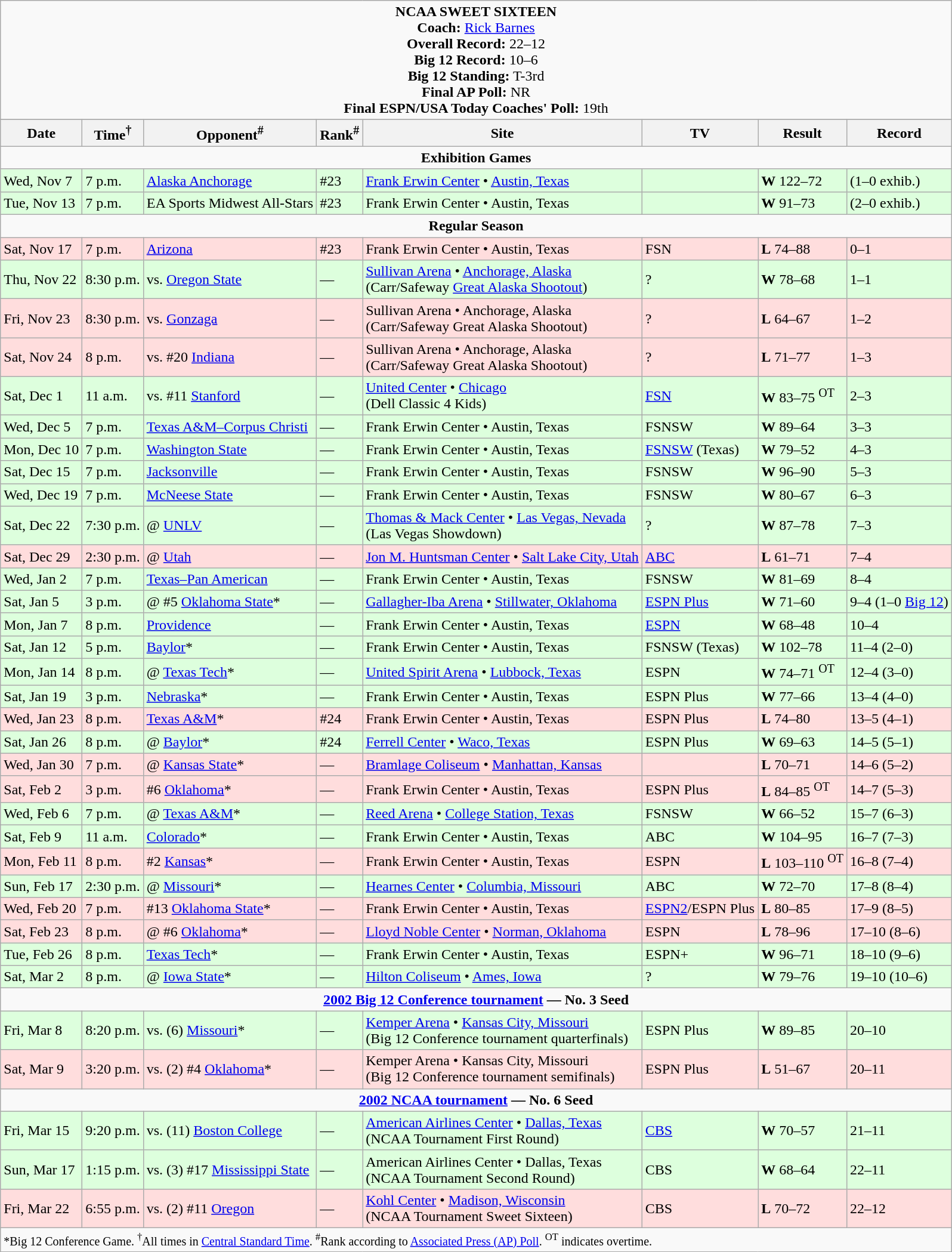<table class="wikitable">
<tr>
<td colspan=8 style="text-align: center;"><strong>NCAA SWEET SIXTEEN</strong><br><strong>Coach:</strong> <a href='#'>Rick Barnes</a><br><strong>Overall Record:</strong> 22–12<br><strong>Big 12 Record:</strong> 10–6<br><strong>Big 12 Standing:</strong> T-3rd <br> <strong>Final AP Poll:</strong> NR <br> <strong>Final ESPN/USA Today Coaches' Poll:</strong> 19th</td>
</tr>
<tr>
</tr>
<tr>
<th>Date</th>
<th>Time<sup>†</sup></th>
<th>Opponent<sup>#</sup></th>
<th>Rank<sup>#</sup></th>
<th>Site</th>
<th>TV</th>
<th>Result</th>
<th>Record</th>
</tr>
<tr>
<td colspan=8 style="text-align: center;"><strong>Exhibition Games</strong></td>
</tr>
<tr style="background: #ddffdd;">
<td>Wed, Nov 7</td>
<td>7 p.m.</td>
<td><a href='#'>Alaska Anchorage</a></td>
<td>#23</td>
<td><a href='#'>Frank Erwin Center</a> • <a href='#'>Austin, Texas</a></td>
<td></td>
<td><strong>W</strong> 122–72</td>
<td>(1–0 exhib.)</td>
</tr>
<tr style="background: #ddffdd;">
<td>Tue, Nov 13</td>
<td>7 p.m.</td>
<td>EA Sports Midwest All-Stars</td>
<td>#23</td>
<td>Frank Erwin Center • Austin, Texas</td>
<td></td>
<td><strong>W</strong> 91–73</td>
<td>(2–0 exhib.)</td>
</tr>
<tr>
<td colspan=8 style="text-align: center;"><strong>Regular Season</strong></td>
</tr>
<tr style="background: #ffdddd;">
<td>Sat, Nov 17</td>
<td>7 p.m.</td>
<td><a href='#'>Arizona</a></td>
<td>#23</td>
<td>Frank Erwin Center • Austin, Texas</td>
<td>FSN</td>
<td><strong>L</strong> 74–88</td>
<td>0–1</td>
</tr>
<tr style="background: #ddffdd;">
<td>Thu, Nov 22</td>
<td>8:30 p.m.</td>
<td>vs. <a href='#'>Oregon State</a></td>
<td>—</td>
<td><a href='#'>Sullivan Arena</a> • <a href='#'>Anchorage, Alaska</a><br>(Carr/Safeway <a href='#'>Great Alaska Shootout</a>)</td>
<td>?</td>
<td><strong>W</strong> 78–68</td>
<td>1–1</td>
</tr>
<tr style="background: #ffdddd;">
<td>Fri, Nov 23</td>
<td>8:30 p.m.</td>
<td>vs. <a href='#'>Gonzaga</a></td>
<td>—</td>
<td>Sullivan Arena • Anchorage, Alaska<br>(Carr/Safeway Great Alaska Shootout)</td>
<td>?</td>
<td><strong>L</strong> 64–67</td>
<td>1–2</td>
</tr>
<tr style="background: #ffdddd;">
<td>Sat, Nov 24</td>
<td>8 p.m.</td>
<td>vs. #20 <a href='#'>Indiana</a></td>
<td>—</td>
<td>Sullivan Arena • Anchorage, Alaska<br>(Carr/Safeway Great Alaska Shootout)</td>
<td>?</td>
<td><strong>L</strong> 71–77</td>
<td>1–3</td>
</tr>
<tr style="background: #ddffdd;">
<td>Sat, Dec 1</td>
<td>11 a.m.</td>
<td>vs. #11 <a href='#'>Stanford</a></td>
<td>—</td>
<td><a href='#'>United Center</a> • <a href='#'>Chicago</a><br>(Dell Classic 4 Kids)</td>
<td><a href='#'>FSN</a></td>
<td><strong>W</strong> 83–75 <sup>OT</sup></td>
<td>2–3</td>
</tr>
<tr style="background: #ddffdd;">
<td>Wed, Dec 5</td>
<td>7 p.m.</td>
<td><a href='#'>Texas A&M–Corpus Christi</a></td>
<td>—</td>
<td>Frank Erwin Center • Austin, Texas</td>
<td>FSNSW</td>
<td><strong>W</strong> 89–64</td>
<td>3–3</td>
</tr>
<tr style="background: #ddffdd;">
<td>Mon, Dec 10</td>
<td>7 p.m.</td>
<td><a href='#'>Washington State</a></td>
<td>—</td>
<td>Frank Erwin Center • Austin, Texas</td>
<td><a href='#'>FSNSW</a> (Texas)</td>
<td><strong>W</strong> 79–52</td>
<td>4–3</td>
</tr>
<tr style="background: #ddffdd;">
<td>Sat, Dec 15</td>
<td>7 p.m.</td>
<td><a href='#'>Jacksonville</a></td>
<td>—</td>
<td>Frank Erwin Center • Austin, Texas</td>
<td>FSNSW</td>
<td><strong>W</strong> 96–90</td>
<td>5–3</td>
</tr>
<tr style="background: #ddffdd;">
<td>Wed, Dec 19</td>
<td>7 p.m.</td>
<td><a href='#'>McNeese State</a></td>
<td>—</td>
<td>Frank Erwin Center • Austin, Texas</td>
<td>FSNSW</td>
<td><strong>W</strong> 80–67</td>
<td>6–3</td>
</tr>
<tr style="background: #ddffdd;">
<td>Sat, Dec 22</td>
<td>7:30 p.m.</td>
<td>@ <a href='#'>UNLV</a></td>
<td>—</td>
<td><a href='#'>Thomas & Mack Center</a> • <a href='#'>Las Vegas, Nevada</a><br>(Las Vegas Showdown)</td>
<td>?</td>
<td><strong>W</strong> 87–78</td>
<td>7–3</td>
</tr>
<tr style="background: #ffdddd;">
<td>Sat, Dec 29</td>
<td>2:30 p.m.</td>
<td>@ <a href='#'>Utah</a></td>
<td>—</td>
<td><a href='#'>Jon M. Huntsman Center</a> • <a href='#'>Salt Lake City, Utah</a></td>
<td><a href='#'>ABC</a></td>
<td><strong>L</strong> 61–71</td>
<td>7–4</td>
</tr>
<tr style="background: #ddffdd;">
<td>Wed, Jan 2</td>
<td>7 p.m.</td>
<td><a href='#'>Texas–Pan American</a></td>
<td>—</td>
<td>Frank Erwin Center • Austin, Texas</td>
<td>FSNSW</td>
<td><strong>W</strong> 81–69</td>
<td>8–4</td>
</tr>
<tr style="background: #ddffdd;">
<td>Sat, Jan 5</td>
<td>3 p.m.</td>
<td>@ #5 <a href='#'>Oklahoma State</a>*</td>
<td>—</td>
<td><a href='#'>Gallagher-Iba Arena</a> • <a href='#'>Stillwater, Oklahoma</a></td>
<td><a href='#'>ESPN Plus</a></td>
<td><strong>W</strong> 71–60</td>
<td>9–4 (1–0 <a href='#'>Big 12</a>)</td>
</tr>
<tr style="background: #ddffdd;">
<td>Mon, Jan 7</td>
<td>8 p.m.</td>
<td><a href='#'>Providence</a></td>
<td>—</td>
<td>Frank Erwin Center • Austin, Texas</td>
<td><a href='#'>ESPN</a></td>
<td><strong>W</strong> 68–48</td>
<td>10–4</td>
</tr>
<tr style="background: #ddffdd;">
<td>Sat, Jan 12</td>
<td>5 p.m.</td>
<td><a href='#'>Baylor</a>*</td>
<td>—</td>
<td>Frank Erwin Center • Austin, Texas</td>
<td>FSNSW (Texas)</td>
<td><strong>W</strong> 102–78</td>
<td>11–4 (2–0)</td>
</tr>
<tr style="background: #ddffdd;">
<td>Mon, Jan 14</td>
<td>8 p.m.</td>
<td>@ <a href='#'>Texas Tech</a>*</td>
<td>—</td>
<td><a href='#'>United Spirit Arena</a> • <a href='#'>Lubbock, Texas</a></td>
<td>ESPN</td>
<td><strong>W</strong> 74–71 <sup>OT</sup></td>
<td>12–4 (3–0)</td>
</tr>
<tr style="background: #ddffdd;">
<td>Sat, Jan 19</td>
<td>3 p.m.</td>
<td><a href='#'>Nebraska</a>*</td>
<td>—</td>
<td>Frank Erwin Center • Austin, Texas</td>
<td>ESPN Plus</td>
<td><strong>W</strong> 77–66</td>
<td>13–4 (4–0)</td>
</tr>
<tr style="background: #ffdddd;">
<td>Wed, Jan 23</td>
<td>8 p.m.</td>
<td><a href='#'>Texas A&M</a>*</td>
<td>#24</td>
<td>Frank Erwin Center • Austin, Texas</td>
<td>ESPN Plus</td>
<td><strong>L</strong> 74–80</td>
<td>13–5 (4–1)</td>
</tr>
<tr style="background: #ddffdd;">
<td>Sat, Jan 26</td>
<td>8 p.m.</td>
<td>@ <a href='#'>Baylor</a>*</td>
<td>#24</td>
<td><a href='#'>Ferrell Center</a> • <a href='#'>Waco, Texas</a></td>
<td>ESPN Plus</td>
<td><strong>W</strong> 69–63</td>
<td>14–5 (5–1)</td>
</tr>
<tr style="background: #ffdddd;">
<td>Wed, Jan 30</td>
<td>7 p.m.</td>
<td>@ <a href='#'>Kansas State</a>*</td>
<td>—</td>
<td><a href='#'>Bramlage Coliseum</a> • <a href='#'>Manhattan, Kansas</a></td>
<td></td>
<td><strong>L</strong> 70–71</td>
<td>14–6 (5–2)</td>
</tr>
<tr style="background: #ffdddd;">
<td>Sat, Feb 2</td>
<td>3 p.m.</td>
<td>#6 <a href='#'>Oklahoma</a>*</td>
<td>—</td>
<td>Frank Erwin Center • Austin, Texas</td>
<td>ESPN Plus</td>
<td><strong>L</strong> 84–85 <sup>OT</sup></td>
<td>14–7 (5–3)</td>
</tr>
<tr style="background: #ddffdd;">
<td>Wed, Feb 6</td>
<td>7 p.m.</td>
<td>@ <a href='#'>Texas A&M</a>*</td>
<td>—</td>
<td><a href='#'>Reed Arena</a> • <a href='#'>College Station, Texas</a></td>
<td>FSNSW</td>
<td><strong>W</strong> 66–52</td>
<td>15–7 (6–3)</td>
</tr>
<tr style="background: #ddffdd;">
<td>Sat, Feb 9</td>
<td>11 a.m.</td>
<td><a href='#'>Colorado</a>*</td>
<td>—</td>
<td>Frank Erwin Center • Austin, Texas</td>
<td>ABC</td>
<td><strong>W</strong> 104–95</td>
<td>16–7 (7–3)</td>
</tr>
<tr style="background: #ffdddd;">
<td>Mon, Feb 11</td>
<td>8 p.m.</td>
<td>#2 <a href='#'>Kansas</a>*</td>
<td>—</td>
<td>Frank Erwin Center • Austin, Texas</td>
<td>ESPN</td>
<td><strong>L</strong> 103–110 <sup>OT</sup></td>
<td>16–8 (7–4)</td>
</tr>
<tr style="background: #ddffdd;">
<td>Sun, Feb 17</td>
<td>2:30 p.m.</td>
<td>@ <a href='#'>Missouri</a>*</td>
<td>—</td>
<td><a href='#'>Hearnes Center</a> • <a href='#'>Columbia, Missouri</a></td>
<td>ABC</td>
<td><strong>W</strong> 72–70</td>
<td>17–8 (8–4)</td>
</tr>
<tr style="background: #ffdddd;">
<td>Wed, Feb 20</td>
<td>7 p.m.</td>
<td>#13 <a href='#'>Oklahoma State</a>*</td>
<td>—</td>
<td>Frank Erwin Center • Austin, Texas</td>
<td><a href='#'>ESPN2</a>/ESPN Plus</td>
<td><strong>L</strong> 80–85</td>
<td>17–9 (8–5)</td>
</tr>
<tr style="background: #ffdddd;">
<td>Sat, Feb 23</td>
<td>8 p.m.</td>
<td>@ #6 <a href='#'>Oklahoma</a>*</td>
<td>—</td>
<td><a href='#'>Lloyd Noble Center</a> • <a href='#'>Norman, Oklahoma</a></td>
<td>ESPN</td>
<td><strong>L</strong> 78–96</td>
<td>17–10 (8–6)</td>
</tr>
<tr style="background: #ddffdd;">
<td>Tue, Feb 26</td>
<td>8 p.m.</td>
<td><a href='#'>Texas Tech</a>*</td>
<td>—</td>
<td>Frank Erwin Center • Austin, Texas</td>
<td>ESPN+</td>
<td><strong>W</strong> 96–71</td>
<td>18–10 (9–6)</td>
</tr>
<tr style="background: #ddffdd;">
<td>Sat, Mar 2</td>
<td>8 p.m.</td>
<td>@ <a href='#'>Iowa State</a>*</td>
<td>—</td>
<td><a href='#'>Hilton Coliseum</a> • <a href='#'>Ames, Iowa</a></td>
<td>?</td>
<td><strong>W</strong> 79–76</td>
<td>19–10 (10–6)</td>
</tr>
<tr>
<td colspan=8 style="text-align: center;"><strong><a href='#'>2002 Big 12 Conference tournament</a> — No. 3 Seed</strong></td>
</tr>
<tr style="background: #ddffdd;">
<td>Fri, Mar 8</td>
<td>8:20 p.m.</td>
<td>vs. (6) <a href='#'>Missouri</a>*</td>
<td>—</td>
<td><a href='#'>Kemper Arena</a> • <a href='#'>Kansas City, Missouri</a><br>(Big 12 Conference tournament quarterfinals)</td>
<td>ESPN Plus</td>
<td><strong>W</strong> 89–85</td>
<td>20–10</td>
</tr>
<tr style="background: #ffdddd;">
<td>Sat, Mar 9</td>
<td>3:20 p.m.</td>
<td>vs. (2) #4 <a href='#'>Oklahoma</a>*</td>
<td>—</td>
<td>Kemper Arena • Kansas City, Missouri<br>(Big 12 Conference tournament semifinals)</td>
<td>ESPN Plus</td>
<td><strong>L</strong> 51–67</td>
<td>20–11</td>
</tr>
<tr>
<td colspan=8 style="text-align: center;"><strong><a href='#'>2002 NCAA tournament</a> — No. 6 Seed</strong></td>
</tr>
<tr style="background: #ddffdd;">
<td>Fri, Mar 15</td>
<td>9:20 p.m.</td>
<td>vs. (11) <a href='#'>Boston College</a></td>
<td>—</td>
<td><a href='#'>American Airlines Center</a> • <a href='#'>Dallas, Texas</a><br>(NCAA Tournament First Round)</td>
<td><a href='#'>CBS</a></td>
<td><strong>W</strong> 70–57</td>
<td>21–11</td>
</tr>
<tr style="background: #ddffdd;">
<td>Sun, Mar 17</td>
<td>1:15 p.m.</td>
<td>vs. (3) #17 <a href='#'>Mississippi State</a></td>
<td>—</td>
<td>American Airlines Center • Dallas, Texas<br>(NCAA Tournament Second Round)</td>
<td>CBS</td>
<td><strong>W</strong> 68–64</td>
<td>22–11</td>
</tr>
<tr style="background: #ffdddd;">
<td>Fri, Mar 22</td>
<td>6:55 p.m.</td>
<td>vs. (2) #11 <a href='#'>Oregon</a></td>
<td>—</td>
<td><a href='#'>Kohl Center</a> • <a href='#'>Madison, Wisconsin</a><br>(NCAA Tournament Sweet Sixteen)</td>
<td>CBS</td>
<td><strong>L</strong> 70–72</td>
<td>22–12</td>
</tr>
<tr>
<td colspan=8><small>*Big 12 Conference Game. <sup>†</sup>All times in <a href='#'>Central Standard Time</a>. <sup>#</sup>Rank according to <a href='#'>Associated Press (AP) Poll</a>. <sup>OT</sup> indicates overtime.</small></td>
</tr>
</table>
